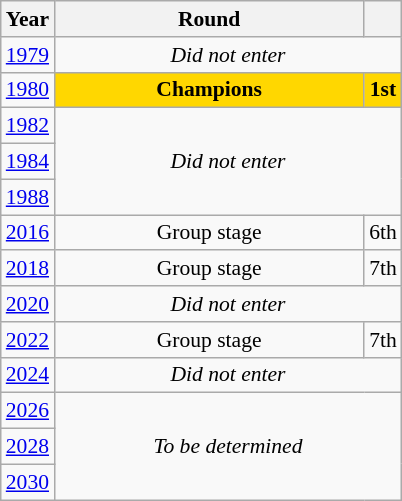<table class="wikitable" style="text-align: center; font-size:90%">
<tr>
<th>Year</th>
<th style="width:200px">Round</th>
<th></th>
</tr>
<tr>
<td><a href='#'>1979</a></td>
<td colspan="2"><em>Did not enter</em></td>
</tr>
<tr>
<td><a href='#'>1980</a></td>
<td bgcolor=Gold><strong>Champions</strong></td>
<td bgcolor=Gold><strong>1st</strong></td>
</tr>
<tr>
<td><a href='#'>1982</a></td>
<td colspan="2" rowspan="3"><em>Did not enter</em></td>
</tr>
<tr>
<td><a href='#'>1984</a></td>
</tr>
<tr>
<td><a href='#'>1988</a></td>
</tr>
<tr>
<td><a href='#'>2016</a></td>
<td>Group stage</td>
<td>6th</td>
</tr>
<tr>
<td><a href='#'>2018</a></td>
<td>Group stage</td>
<td>7th</td>
</tr>
<tr>
<td><a href='#'>2020</a></td>
<td colspan="2"><em>Did not enter</em></td>
</tr>
<tr>
<td><a href='#'>2022</a></td>
<td>Group stage</td>
<td>7th</td>
</tr>
<tr>
<td><a href='#'>2024</a></td>
<td colspan="2"><em>Did not enter</em></td>
</tr>
<tr>
<td><a href='#'>2026</a></td>
<td colspan="2" rowspan="3"><em>To be determined</em></td>
</tr>
<tr>
<td><a href='#'>2028</a></td>
</tr>
<tr>
<td><a href='#'>2030</a></td>
</tr>
</table>
